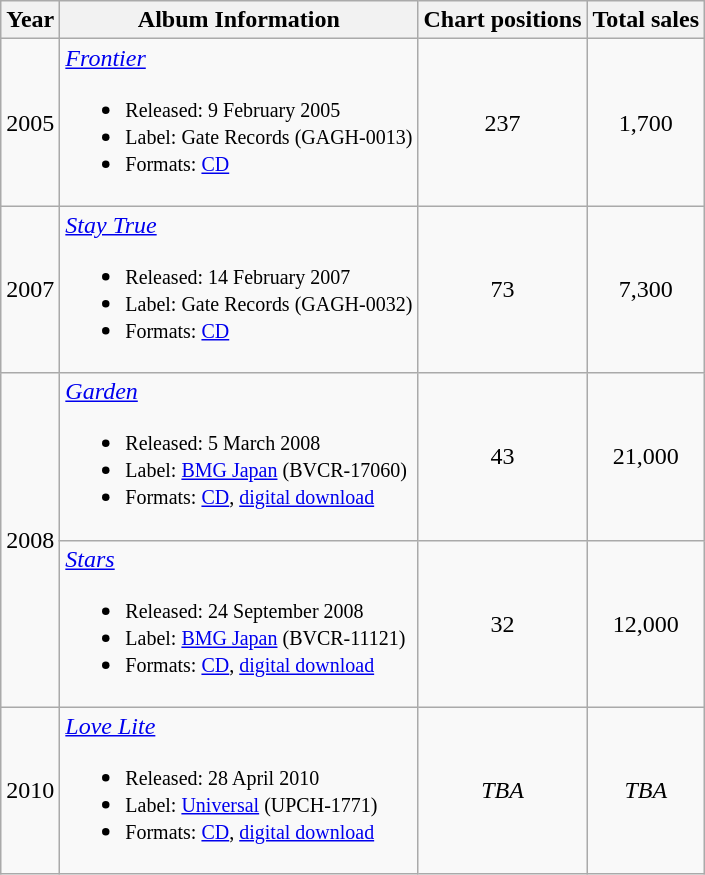<table class="wikitable">
<tr>
<th rowspan="1">Year</th>
<th rowspan="1">Album Information</th>
<th colspan="1">Chart positions</th>
<th colspan="1">Total sales</th>
</tr>
<tr>
<td align="center">2005</td>
<td><em><a href='#'>Frontier</a></em><br><ul><li><small>Released: 9 February 2005</small></li><li><small>Label: Gate Records (GAGH-0013)</small></li><li><small>Formats: <a href='#'>CD</a></small></li></ul></td>
<td align="center">237</td>
<td align="center">1,700</td>
</tr>
<tr>
<td align="center">2007</td>
<td><em><a href='#'>Stay True</a></em><br><ul><li><small>Released: 14 February 2007</small></li><li><small>Label: Gate Records (GAGH-0032)</small></li><li><small>Formats: <a href='#'>CD</a></small></li></ul></td>
<td align="center">73</td>
<td align="center">7,300</td>
</tr>
<tr>
<td align="center" rowspan="2">2008</td>
<td><em><a href='#'>Garden</a></em><br><ul><li><small>Released: 5 March 2008</small></li><li><small>Label: <a href='#'>BMG Japan</a> (BVCR-17060)</small></li><li><small>Formats: <a href='#'>CD</a>, <a href='#'>digital download</a></small></li></ul></td>
<td align="center">43</td>
<td align="center">21,000</td>
</tr>
<tr>
<td><em><a href='#'>Stars</a></em><br><ul><li><small>Released: 24 September 2008</small></li><li><small>Label: <a href='#'>BMG Japan</a> (BVCR-11121)</small></li><li><small>Formats: <a href='#'>CD</a>, <a href='#'>digital download</a></small></li></ul></td>
<td align="center">32</td>
<td align="center">12,000</td>
</tr>
<tr>
<td align="center">2010</td>
<td><em><a href='#'>Love Lite</a></em><br><ul><li><small>Released: 28 April 2010</small></li><li><small>Label: <a href='#'>Universal</a> (UPCH-1771)</small></li><li><small>Formats: <a href='#'>CD</a>, <a href='#'>digital download</a></small></li></ul></td>
<td align="center"><em>TBA</em></td>
<td align="center"><em>TBA</em></td>
</tr>
</table>
